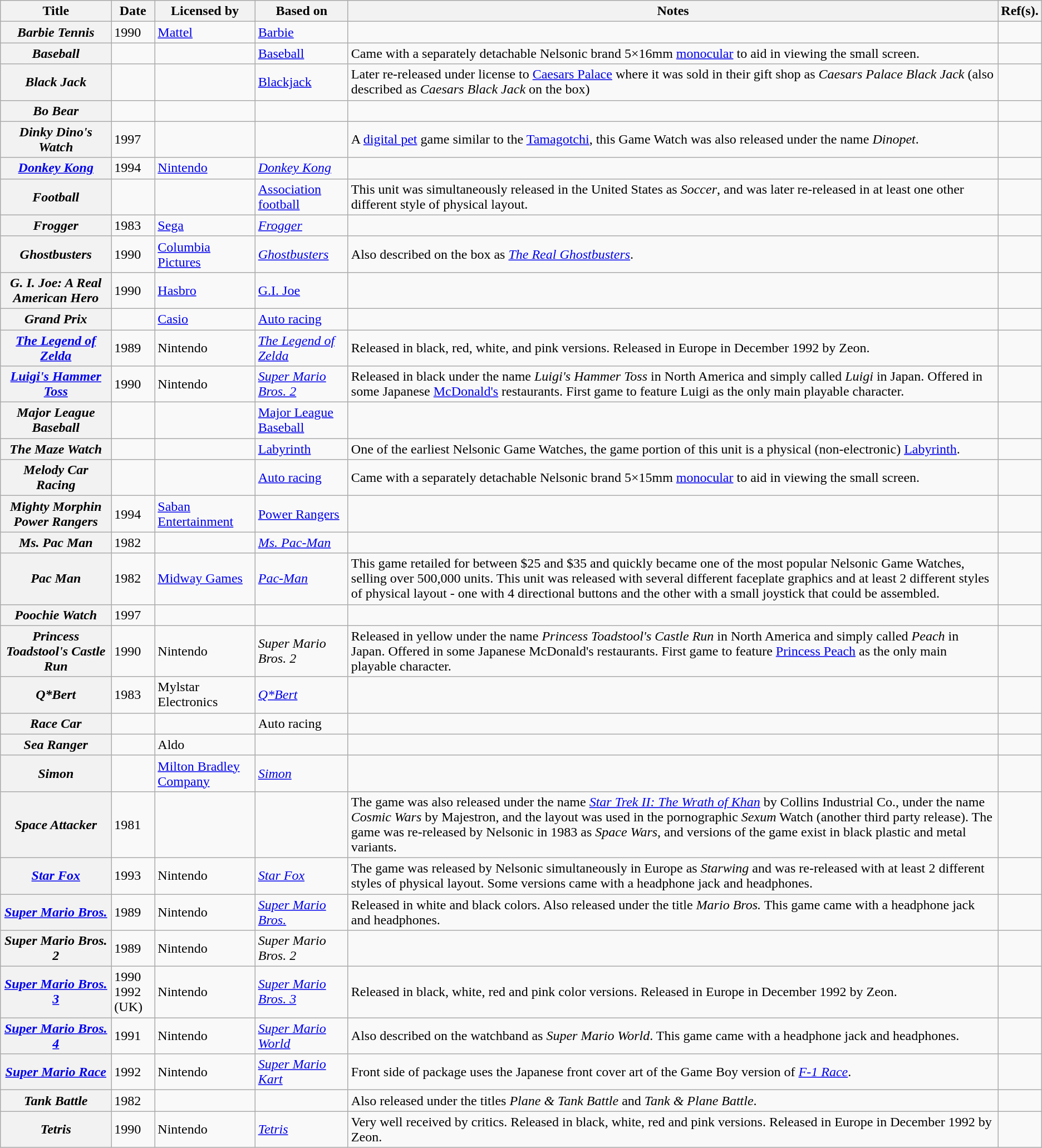<table class="wikitable sortable">
<tr>
<th>Title</th>
<th>Date</th>
<th>Licensed by</th>
<th>Based on</th>
<th>Notes</th>
<th>Ref(s).</th>
</tr>
<tr>
<th><em>Barbie Tennis</em></th>
<td>1990</td>
<td><a href='#'>Mattel</a></td>
<td><a href='#'>Barbie</a></td>
<td></td>
<td></td>
</tr>
<tr>
<th><em> Baseball</em></th>
<td></td>
<td></td>
<td><a href='#'>Baseball</a></td>
<td>Came with a separately detachable Nelsonic brand 5×16mm <a href='#'>monocular</a> to aid in viewing the small screen.</td>
<td></td>
</tr>
<tr>
<th><em>Black Jack</em></th>
<td></td>
<td></td>
<td><a href='#'>Blackjack</a></td>
<td>Later re-released under license to <a href='#'>Caesars Palace</a> where it was sold in their gift shop as <em>Caesars Palace Black Jack</em> (also described as <em>Caesars Black Jack</em> on the box)</td>
<td></td>
</tr>
<tr>
<th><em>Bo Bear</em></th>
<td></td>
<td></td>
<td></td>
<td></td>
<td></td>
</tr>
<tr>
<th><em>Dinky Dino's Watch</em></th>
<td>1997</td>
<td></td>
<td></td>
<td>A <a href='#'>digital pet</a> game similar to the <a href='#'>Tamagotchi</a>, this Game Watch was also released under the name <em>Dinopet</em>.</td>
<td></td>
</tr>
<tr>
<th><em><a href='#'>Donkey Kong</a></em></th>
<td>1994</td>
<td><a href='#'>Nintendo</a></td>
<td><em><a href='#'>Donkey Kong</a></em></td>
<td></td>
<td></td>
</tr>
<tr>
<th><em>Football</em></th>
<td></td>
<td></td>
<td><a href='#'>Association football</a></td>
<td>This unit was simultaneously released in the United States as <em>Soccer</em>, and was later re-released in at least one other different style of physical layout.</td>
<td></td>
</tr>
<tr>
<th><em>Frogger</em></th>
<td>1983</td>
<td><a href='#'>Sega</a></td>
<td><em><a href='#'>Frogger</a></em></td>
<td></td>
<td></td>
</tr>
<tr>
<th><em>Ghostbusters</em></th>
<td>1990</td>
<td><a href='#'>Columbia Pictures</a></td>
<td><em><a href='#'>Ghostbusters</a></em></td>
<td>Also described on the box as <em><a href='#'>The Real Ghostbusters</a></em>.</td>
<td></td>
</tr>
<tr>
<th><em>G. I. Joe: A Real American Hero</em></th>
<td>1990</td>
<td><a href='#'>Hasbro</a></td>
<td><a href='#'>G.I. Joe</a></td>
<td></td>
<td></td>
</tr>
<tr>
<th><em>Grand Prix</em></th>
<td></td>
<td><a href='#'>Casio</a></td>
<td><a href='#'>Auto racing</a></td>
<td></td>
<td></td>
</tr>
<tr>
<th><em><a href='#'>The Legend of Zelda</a></em></th>
<td>1989</td>
<td>Nintendo</td>
<td><em><a href='#'>The Legend of Zelda</a></em></td>
<td>Released in black, red, white, and pink versions. Released in Europe in December 1992 by Zeon.</td>
<td></td>
</tr>
<tr>
<th><em><a href='#'>Luigi's Hammer Toss</a></em></th>
<td>1990</td>
<td>Nintendo</td>
<td><em><a href='#'>Super Mario Bros. 2</a></em></td>
<td>Released in black under the name <em>Luigi's Hammer Toss</em> in North America and simply called <em>Luigi</em> in Japan. Offered in some Japanese <a href='#'>McDonald's</a> restaurants. First game to feature Luigi as the only main playable character.</td>
<td></td>
</tr>
<tr>
<th><em>Major League Baseball</em></th>
<td></td>
<td></td>
<td><a href='#'>Major League Baseball</a></td>
<td></td>
<td></td>
</tr>
<tr>
<th><em>The Maze Watch</em></th>
<td></td>
<td></td>
<td><a href='#'>Labyrinth</a></td>
<td>One of the earliest Nelsonic Game Watches, the game portion of this unit is a physical (non-electronic) <a href='#'>Labyrinth</a>.</td>
<td></td>
</tr>
<tr>
<th><em>Melody Car Racing</em></th>
<td></td>
<td></td>
<td><a href='#'>Auto racing</a></td>
<td>Came with a separately detachable Nelsonic brand 5×15mm <a href='#'>monocular</a> to aid in viewing the small screen.</td>
<td></td>
</tr>
<tr>
<th><em>Mighty Morphin Power Rangers</em></th>
<td>1994</td>
<td><a href='#'>Saban Entertainment</a></td>
<td><a href='#'>Power Rangers</a></td>
<td></td>
<td></td>
</tr>
<tr>
<th><em>Ms. Pac Man</em></th>
<td>1982</td>
<td></td>
<td><em><a href='#'>Ms. Pac-Man</a></em></td>
<td></td>
<td></td>
</tr>
<tr>
<th><em>Pac Man</em></th>
<td>1982</td>
<td><a href='#'>Midway Games</a></td>
<td><em><a href='#'>Pac-Man</a></em></td>
<td>This game retailed for between $25 and $35 and quickly became one of the most popular Nelsonic Game Watches, selling over 500,000 units. This unit was released with several different faceplate graphics and at least 2 different styles of physical layout - one with 4 directional buttons and the other with a small joystick that could be assembled.</td>
<td></td>
</tr>
<tr>
<th><em>Poochie Watch</em></th>
<td>1997</td>
<td></td>
<td></td>
<td></td>
<td></td>
</tr>
<tr>
<th><em>Princess Toadstool's Castle Run</em></th>
<td>1990</td>
<td>Nintendo</td>
<td><em>Super Mario Bros. 2</em></td>
<td>Released in yellow under the name <em>Princess Toadstool's Castle Run</em> in North America and simply called <em>Peach</em> in Japan. Offered in some Japanese McDonald's restaurants. First game to feature <a href='#'>Princess Peach</a> as the only main playable character.</td>
<td></td>
</tr>
<tr>
<th><em>Q*Bert</em></th>
<td>1983</td>
<td>Mylstar Electronics</td>
<td><em><a href='#'>Q*Bert</a></em></td>
<td></td>
<td></td>
</tr>
<tr>
<th><em>Race Car</em></th>
<td></td>
<td></td>
<td>Auto racing</td>
<td></td>
<td></td>
</tr>
<tr>
<th><em>Sea Ranger</em></th>
<td></td>
<td>Aldo</td>
<td></td>
<td></td>
<td></td>
</tr>
<tr>
<th><em>Simon</em></th>
<td></td>
<td><a href='#'>Milton Bradley Company</a></td>
<td><em><a href='#'>Simon</a></em></td>
<td></td>
<td></td>
</tr>
<tr>
<th><em>Space Attacker</em></th>
<td>1981</td>
<td></td>
<td></td>
<td>The game was also released under the name <em><a href='#'>Star Trek II: The Wrath of Khan</a></em> by Collins Industrial Co., under the name <em>Cosmic Wars</em> by Majestron, and the layout was used in the pornographic <em>Sexum</em> Watch (another third party release). The game was re-released by Nelsonic in 1983 as <em>Space Wars</em>, and versions of the game exist in black plastic and metal variants.</td>
<td></td>
</tr>
<tr>
<th><em><a href='#'>Star Fox</a></em></th>
<td>1993</td>
<td>Nintendo</td>
<td><em><a href='#'>Star Fox</a></em></td>
<td>The game was released by Nelsonic simultaneously in Europe as <em>Starwing</em> and was re-released with at least 2 different styles of physical layout. Some versions came with a headphone jack and headphones.</td>
<td></td>
</tr>
<tr>
<th><em><a href='#'>Super Mario Bros.</a></em></th>
<td>1989</td>
<td>Nintendo</td>
<td><em><a href='#'>Super Mario Bros.</a></em></td>
<td>Released in white and black colors. Also released under the title <em>Mario Bros.</em> This game came with a headphone jack and headphones.</td>
<td></td>
</tr>
<tr>
<th><em>Super Mario Bros. 2</em></th>
<td>1989</td>
<td>Nintendo</td>
<td><em>Super Mario Bros. 2</em></td>
<td></td>
</tr>
<tr>
<th><em><a href='#'>Super Mario Bros. 3</a></em></th>
<td>1990<br>1992 (UK)</td>
<td>Nintendo</td>
<td><em><a href='#'>Super Mario Bros. 3</a></em></td>
<td>Released in black, white, red and pink color versions. Released in Europe in December 1992 by Zeon.</td>
<td></td>
</tr>
<tr>
<th><em><a href='#'>Super Mario Bros. 4</a></em></th>
<td>1991</td>
<td>Nintendo</td>
<td><em><a href='#'>Super Mario World</a></em></td>
<td>Also described on the watchband as <em>Super Mario World</em>. This game came with a headphone jack and headphones.</td>
<td></td>
</tr>
<tr>
<th><em><a href='#'>Super Mario Race</a></em></th>
<td>1992</td>
<td>Nintendo</td>
<td><em><a href='#'>Super Mario Kart</a></em></td>
<td>Front side of package uses the Japanese front cover art of the Game Boy version of <em><a href='#'>F-1 Race</a></em>.</td>
<td></td>
</tr>
<tr>
<th><em>Tank Battle</em></th>
<td>1982</td>
<td></td>
<td></td>
<td>Also released under the titles <em>Plane & Tank Battle</em> and <em>Tank & Plane Battle</em>.</td>
<td></td>
</tr>
<tr>
<th><em>Tetris</em></th>
<td>1990</td>
<td>Nintendo</td>
<td><em><a href='#'>Tetris</a></em></td>
<td>Very well received by critics. Released in black, white, red and pink versions. Released in Europe in December 1992 by Zeon.</td>
<td></td>
</tr>
</table>
